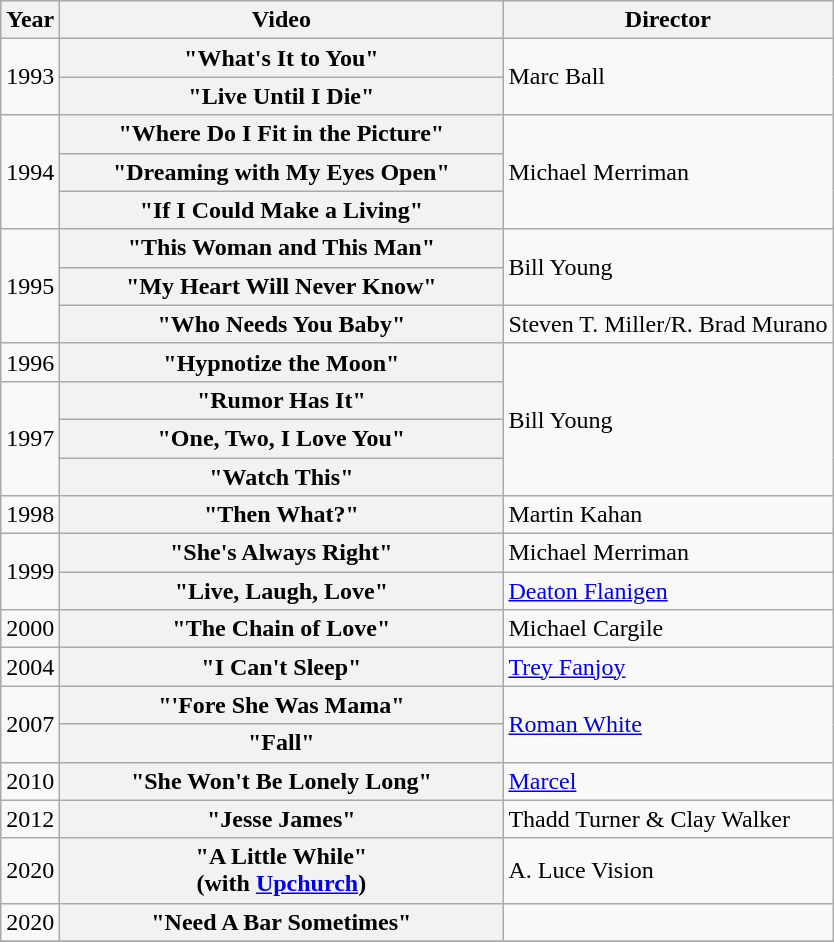<table class="wikitable plainrowheaders">
<tr>
<th>Year</th>
<th style="width:18em;">Video</th>
<th>Director</th>
</tr>
<tr>
<td rowspan="2">1993</td>
<th scope="row">"What's It to You"</th>
<td rowspan="2">Marc Ball</td>
</tr>
<tr>
<th scope="row">"Live Until I Die"</th>
</tr>
<tr>
<td rowspan="3">1994</td>
<th scope="row">"Where Do I Fit in the Picture"</th>
<td rowspan="3">Michael Merriman</td>
</tr>
<tr>
<th scope="row">"Dreaming with My Eyes Open"</th>
</tr>
<tr>
<th scope="row">"If I Could Make a Living"</th>
</tr>
<tr>
<td rowspan="3">1995</td>
<th scope="row">"This Woman and This Man"</th>
<td rowspan="2">Bill Young</td>
</tr>
<tr>
<th scope="row">"My Heart Will Never Know"</th>
</tr>
<tr>
<th scope="row">"Who Needs You Baby"</th>
<td>Steven T. Miller/R. Brad Murano</td>
</tr>
<tr>
<td>1996</td>
<th scope="row">"Hypnotize the Moon"</th>
<td rowspan="4">Bill Young</td>
</tr>
<tr>
<td rowspan="3">1997</td>
<th scope="row">"Rumor Has It"</th>
</tr>
<tr>
<th scope="row">"One, Two, I Love You"</th>
</tr>
<tr>
<th scope="row">"Watch This"</th>
</tr>
<tr>
<td>1998</td>
<th scope="row">"Then What?"</th>
<td>Martin Kahan</td>
</tr>
<tr>
<td rowspan="2">1999</td>
<th scope="row">"She's Always Right"</th>
<td>Michael Merriman</td>
</tr>
<tr>
<th scope="row">"Live, Laugh, Love"</th>
<td><a href='#'>Deaton Flanigen</a></td>
</tr>
<tr>
<td>2000</td>
<th scope="row">"The Chain of Love"</th>
<td>Michael Cargile</td>
</tr>
<tr>
<td>2004</td>
<th scope="row">"I Can't Sleep"</th>
<td><a href='#'>Trey Fanjoy</a></td>
</tr>
<tr>
<td rowspan="2">2007</td>
<th scope="row">"'Fore She Was Mama"</th>
<td rowspan="2"><a href='#'>Roman White</a></td>
</tr>
<tr>
<th scope="row">"Fall"</th>
</tr>
<tr>
<td>2010</td>
<th scope="row">"She Won't Be Lonely Long"</th>
<td><a href='#'>Marcel</a></td>
</tr>
<tr>
<td>2012</td>
<th scope="row">"Jesse James"</th>
<td>Thadd Turner & Clay Walker</td>
</tr>
<tr>
<td>2020</td>
<th scope="row">"A Little While"<br>(with <a href='#'>Upchurch</a>)</th>
<td>A. Luce Vision</td>
</tr>
<tr>
<td>2020</td>
<th scope="row">"Need A Bar Sometimes"</th>
<td></td>
</tr>
<tr>
</tr>
</table>
